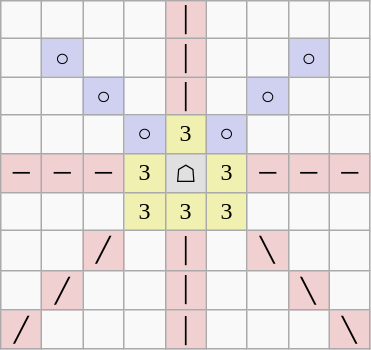<table border="1" class="wikitable">
<tr align=center>
<td width="20"> </td>
<td width="20"> </td>
<td width="20"> </td>
<td width="20"> </td>
<td width="20" style="background:#f0d0d0;">│</td>
<td width="20"> </td>
<td width="20"> </td>
<td width="20"> </td>
<td width="20"> </td>
</tr>
<tr align=center>
<td> </td>
<td style="background:#d0d0f0;">○</td>
<td> </td>
<td> </td>
<td style="background:#f0d0d0;">│</td>
<td> </td>
<td> </td>
<td style="background:#d0d0f0;">○</td>
<td> </td>
</tr>
<tr align=center>
<td> </td>
<td> </td>
<td style="background:#d0d0f0;">○</td>
<td> </td>
<td style="background:#f0d0d0;">│</td>
<td> </td>
<td style="background:#d0d0f0;">○</td>
<td> </td>
<td> </td>
</tr>
<tr align=center>
<td> </td>
<td> </td>
<td> </td>
<td style="background:#d0d0f0;">○</td>
<td style="background:#f0f0b0;">3</td>
<td style="background:#d0d0f0;">○</td>
<td> </td>
<td> </td>
<td> </td>
</tr>
<tr align=center>
<td style="background:#f0d0d0;">─</td>
<td style="background:#f0d0d0;">─</td>
<td style="background:#f0d0d0;">─</td>
<td style="background:#f0f0b0;">3</td>
<td style="background:#e0e0e0;">☖</td>
<td style="background:#f0f0b0;">3</td>
<td style="background:#f0d0d0;">─</td>
<td style="background:#f0d0d0;">─</td>
<td style="background:#f0d0d0;">─</td>
</tr>
<tr align=center>
<td> </td>
<td> </td>
<td> </td>
<td style="background:#f0f0b0;">3</td>
<td style="background:#f0f0b0;">3</td>
<td style="background:#f0f0b0;">3</td>
<td> </td>
<td> </td>
<td> </td>
</tr>
<tr align=center>
<td> </td>
<td> </td>
<td style="background:#f0d0d0;">╱</td>
<td> </td>
<td style="background:#f0d0d0;">│</td>
<td> </td>
<td style="background:#f0d0d0;">╲</td>
<td> </td>
<td> </td>
</tr>
<tr align=center>
<td> </td>
<td style="background:#f0d0d0;">╱</td>
<td> </td>
<td> </td>
<td style="background:#f0d0d0;">│</td>
<td> </td>
<td> </td>
<td style="background:#f0d0d0;">╲</td>
<td> </td>
</tr>
<tr align=center>
<td style="background:#f0d0d0;">╱</td>
<td> </td>
<td> </td>
<td> </td>
<td style="background:#f0d0d0;">│</td>
<td> </td>
<td> </td>
<td> </td>
<td style="background:#f0d0d0;">╲</td>
</tr>
</table>
